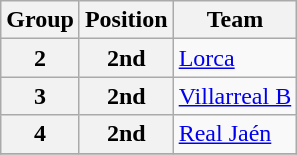<table class="wikitable">
<tr>
<th>Group</th>
<th>Position</th>
<th>Team</th>
</tr>
<tr>
<th>2</th>
<th>2nd</th>
<td><a href='#'>Lorca</a></td>
</tr>
<tr>
<th>3</th>
<th>2nd</th>
<td><a href='#'>Villarreal B</a></td>
</tr>
<tr>
<th>4</th>
<th>2nd</th>
<td><a href='#'>Real Jaén</a></td>
</tr>
<tr>
</tr>
</table>
